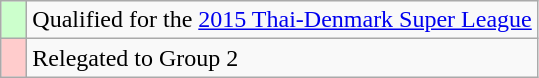<table class="wikitable" style="text-align: left;">
<tr>
<td width=10px bgcolor=#CCFFCC></td>
<td>Qualified for the <a href='#'>2015 Thai-Denmark Super League</a></td>
</tr>
<tr>
<td width=10px bgcolor=#ffcccc></td>
<td>Relegated to Group 2</td>
</tr>
</table>
